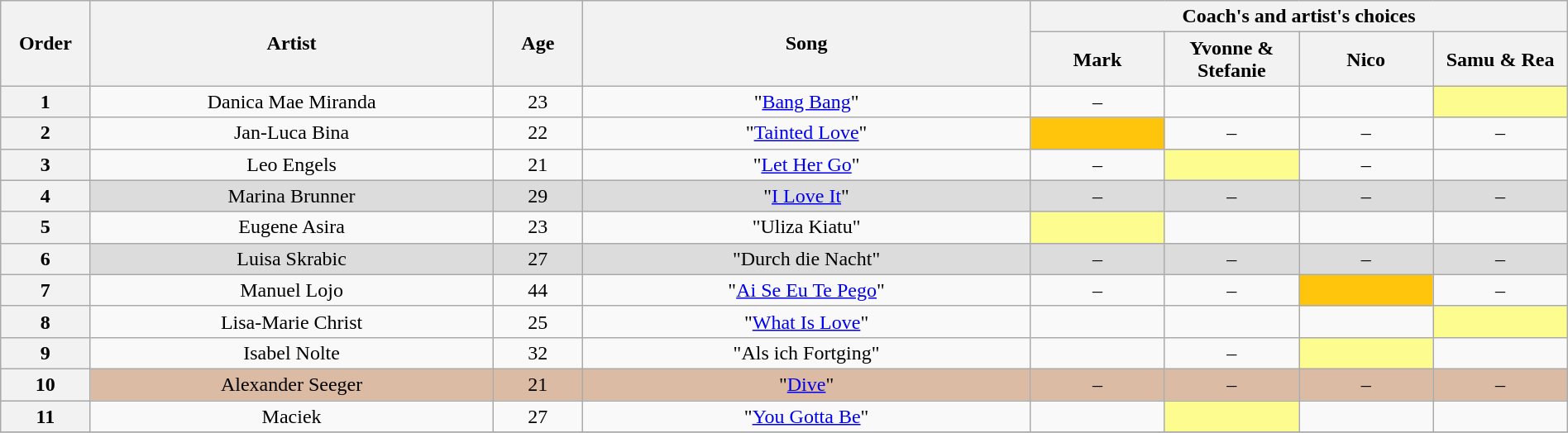<table class="wikitable" style="text-align:center; width:100%;">
<tr>
<th scope="col" rowspan="2" style="width:04%;">Order</th>
<th scope="col" rowspan="2" style="width:18%;">Artist</th>
<th scope="col" rowspan="2" style="width:04%;">Age</th>
<th scope="col" rowspan="2" style="width:20%;">Song</th>
<th scope="col" colspan="4" style="width:24%;">Coach's and artist's choices</th>
</tr>
<tr>
<th style="width:06%;">Mark</th>
<th style="width:06%;">Yvonne & Stefanie</th>
<th style="width:06%;">Nico</th>
<th style="width:06%;">Samu & Rea</th>
</tr>
<tr>
<th>1</th>
<td>Danica Mae Miranda</td>
<td>23</td>
<td>"<a href='#'>Bang Bang</a>"</td>
<td>–</td>
<td><strong></strong></td>
<td><strong></strong></td>
<td style="background: #fdfc8f;"><strong></strong></td>
</tr>
<tr>
<th>2</th>
<td>Jan-Luca Bina</td>
<td>22</td>
<td>"<a href='#'>Tainted Love</a>"</td>
<td style="background: #ffc40c;"><strong></strong></td>
<td>–</td>
<td>–</td>
<td>–</td>
</tr>
<tr>
<th>3</th>
<td>Leo Engels</td>
<td>21</td>
<td>"<a href='#'>Let Her Go</a>"</td>
<td>–</td>
<td style="background: #fdfc8f;"><strong></strong></td>
<td>–</td>
<td><strong></strong></td>
</tr>
<tr style="background: #dcdcdc;" |>
<th>4</th>
<td>Marina Brunner</td>
<td>29</td>
<td>"<a href='#'>I Love It</a>"</td>
<td>–</td>
<td>–</td>
<td>–</td>
<td>–</td>
</tr>
<tr>
<th>5</th>
<td>Eugene Asira</td>
<td>23</td>
<td>"Uliza Kiatu"</td>
<td style="background: #fdfc8f;"><strong></strong></td>
<td><strong></strong></td>
<td><strong></strong></td>
<td><strong></strong></td>
</tr>
<tr style="background: #dcdcdc;" |>
<th>6</th>
<td>Luisa Skrabic</td>
<td>27</td>
<td>"Durch die Nacht"</td>
<td>–</td>
<td>–</td>
<td>–</td>
<td>–</td>
</tr>
<tr>
<th>7</th>
<td>Manuel Lojo</td>
<td>44</td>
<td>"<a href='#'>Ai Se Eu Te Pego</a>"</td>
<td>–</td>
<td>–</td>
<td style="background: #ffc40c;"><strong></strong></td>
<td>–</td>
</tr>
<tr>
<th>8</th>
<td>Lisa-Marie Christ</td>
<td>25</td>
<td>"<a href='#'>What Is Love</a>"</td>
<td><strong></strong></td>
<td><strong></strong></td>
<td><strong></strong></td>
<td style="background: #fdfc8f;"><strong></strong></td>
</tr>
<tr>
<th>9</th>
<td>Isabel Nolte</td>
<td>32</td>
<td>"Als ich Fortging"</td>
<td><strong></strong></td>
<td>–</td>
<td style="background: #fdfc8f;"><strong></strong></td>
<td><strong></strong></td>
</tr>
<tr style="background: #dbbba4;" |>
<th>10</th>
<td>Alexander Seeger</td>
<td>21</td>
<td>"<a href='#'>Dive</a>"</td>
<td>–</td>
<td>–</td>
<td>–</td>
<td>–</td>
</tr>
<tr>
<th>11</th>
<td>Maciek </td>
<td>27</td>
<td>"<a href='#'>You Gotta Be</a>"</td>
<td><strong></strong></td>
<td style="background: #fdfc8f;"><strong></strong></td>
<td><strong></strong></td>
<td><strong></strong></td>
</tr>
<tr>
</tr>
</table>
